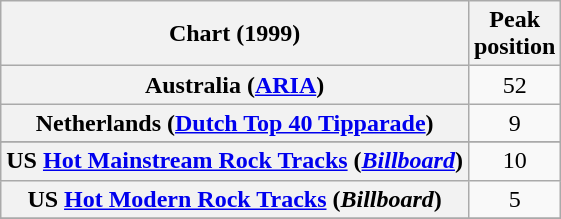<table class="wikitable sortable plainrowheaders" style="text-align:center">
<tr>
<th>Chart (1999)</th>
<th>Peak<br>position</th>
</tr>
<tr>
<th scope="row">Australia (<a href='#'>ARIA</a>)</th>
<td>52</td>
</tr>
<tr>
<th scope="row">Netherlands (<a href='#'>Dutch Top 40 Tipparade</a>)</th>
<td>9</td>
</tr>
<tr>
</tr>
<tr>
</tr>
<tr>
</tr>
<tr>
</tr>
<tr>
</tr>
<tr>
<th scope="row">US <a href='#'>Hot Mainstream Rock Tracks</a> (<em><a href='#'>Billboard</a></em>)</th>
<td>10</td>
</tr>
<tr>
<th scope="row">US <a href='#'>Hot Modern Rock Tracks</a> (<em>Billboard</em>)</th>
<td>5</td>
</tr>
<tr>
</tr>
</table>
